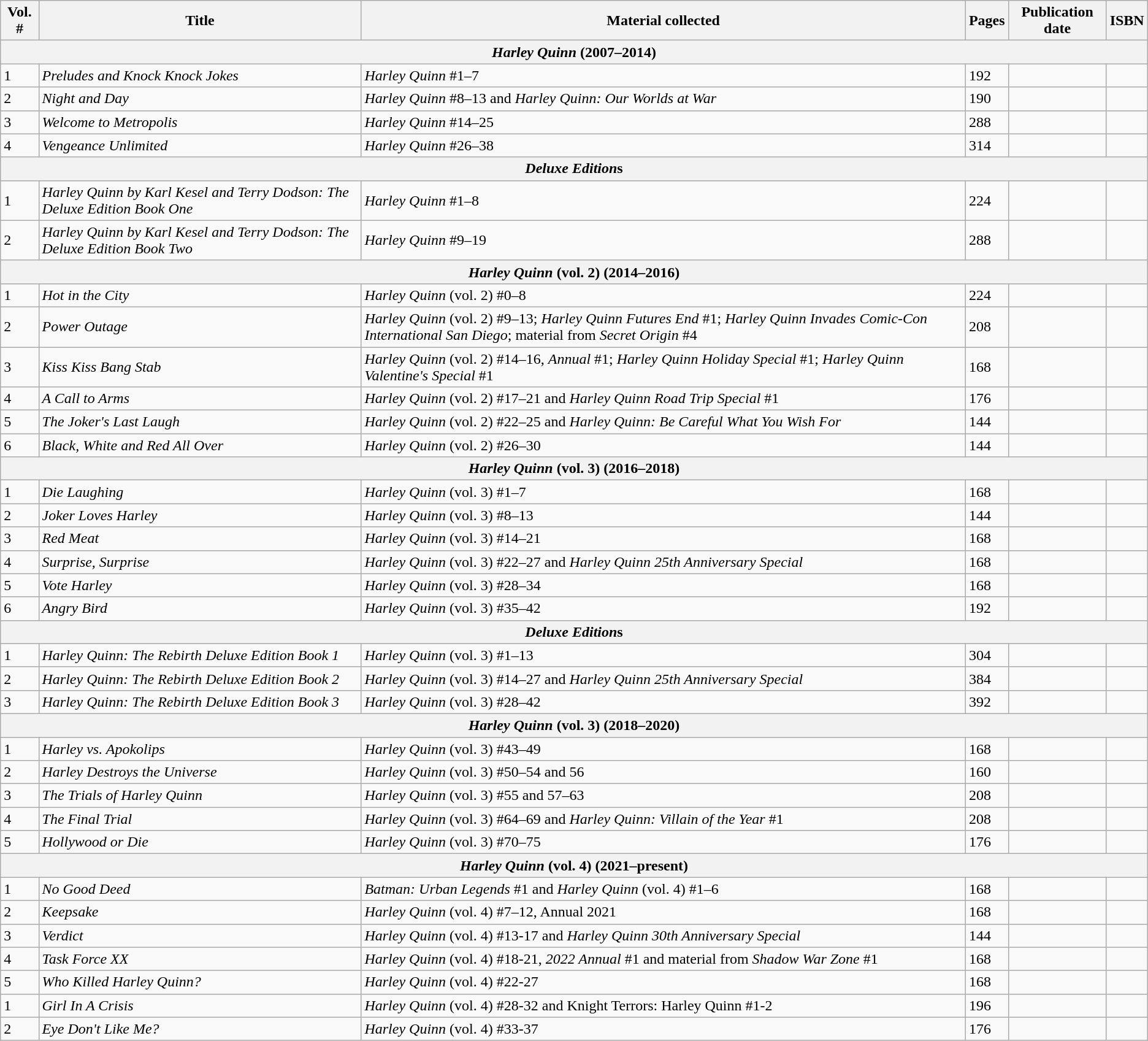<table class="wikitable mw-collapsible autocollapse">
<tr>
<th><strong>Vol. #</strong></th>
<th><strong>Title</strong></th>
<th><strong>Material collected</strong></th>
<th><strong>Pages</strong></th>
<th><strong>Publication date</strong></th>
<th><strong>ISBN</strong></th>
</tr>
<tr>
<th colspan="6"><em>Harley Quinn</em> (2007–2014)</th>
</tr>
<tr>
<td>1</td>
<td><em>Preludes and Knock Knock Jokes</em></td>
<td><em>Harley Quinn</em> #1–7</td>
<td>192</td>
<td></td>
<td></td>
</tr>
<tr>
<td>2</td>
<td><em>Night and Day</em></td>
<td><em>Harley Quinn</em> #8–13 and <em>Harley Quinn: Our Worlds at War</em></td>
<td>190</td>
<td></td>
<td></td>
</tr>
<tr>
<td>3</td>
<td><em>Welcome to Metropolis</em></td>
<td><em>Harley Quinn</em> #14–25</td>
<td>288</td>
<td></td>
<td></td>
</tr>
<tr>
<td>4</td>
<td><em>Vengeance Unlimited</em></td>
<td><em>Harley Quinn</em> #26–38</td>
<td>314</td>
<td></td>
<td></td>
</tr>
<tr>
<th colspan="6"><em>Deluxe Edition</em>s</th>
</tr>
<tr>
<td>1</td>
<td><em>Harley Quinn by Karl Kesel and Terry Dodson: The Deluxe Edition Book One</em></td>
<td><em>Harley Quinn</em> #1–8</td>
<td>224</td>
<td></td>
<td></td>
</tr>
<tr>
<td>2</td>
<td><em>Harley Quinn by Karl Kesel and Terry Dodson: The Deluxe Edition Book Two</em></td>
<td><em>Harley Quinn</em> #9–19</td>
<td>288</td>
<td></td>
<td></td>
</tr>
<tr>
<th colspan="6"><em>Harley Quinn</em> (vol. 2) (2014–2016)</th>
</tr>
<tr>
<td>1</td>
<td><em>Hot in the City</em></td>
<td><em>Harley Quinn</em> (vol. 2) #0–8</td>
<td>224</td>
<td></td>
<td></td>
</tr>
<tr>
<td>2</td>
<td><em>Power Outage</em></td>
<td><em>Harley Quinn</em> (vol. 2) #9–13; <em>Harley Quinn Futures End</em> #1; <em>Harley Quinn Invades Comic-Con International San Diego</em>;  material from <em>Secret Origin</em> #4</td>
<td>208</td>
<td></td>
<td></td>
</tr>
<tr>
<td>3</td>
<td><em>Kiss Kiss Bang Stab</em></td>
<td><em>Harley Quinn</em> (vol. 2) #14–16, <em>Annual</em> #1; <em>Harley Quinn Holiday Special</em> #1; <em>Harley Quinn Valentine's Special</em> #1</td>
<td>168</td>
<td></td>
<td></td>
</tr>
<tr>
<td>4</td>
<td><em>A Call to Arms</em></td>
<td><em>Harley Quinn</em> (vol. 2) #17–21 and <em>Harley Quinn Road Trip Special</em> #1</td>
<td>176</td>
<td></td>
<td></td>
</tr>
<tr>
<td>5</td>
<td><em>The Joker's Last Laugh</em></td>
<td><em>Harley Quinn</em> (vol. 2) #22–25 and <em>Harley Quinn: Be Careful What You Wish For</em></td>
<td>144</td>
<td></td>
<td></td>
</tr>
<tr>
<td>6</td>
<td><em>Black, White and Red All Over</em></td>
<td><em>Harley Quinn</em> (vol. 2) #26–30</td>
<td>144</td>
<td></td>
<td></td>
</tr>
<tr>
<th colspan="6"><em>Harley Quinn</em> (vol. 3) (2016–2018)</th>
</tr>
<tr>
<td>1</td>
<td><em>Die Laughing</em></td>
<td><em>Harley Quinn</em> (vol. 3) #1–7</td>
<td>168</td>
<td></td>
<td></td>
</tr>
<tr>
<td>2</td>
<td><em>Joker Loves Harley</em></td>
<td><em>Harley Quinn</em> (vol. 3) #8–13</td>
<td>144</td>
<td></td>
<td></td>
</tr>
<tr>
<td>3</td>
<td><em>Red Meat</em></td>
<td><em>Harley Quinn</em> (vol. 3) #14–21</td>
<td>168</td>
<td></td>
<td></td>
</tr>
<tr>
<td>4</td>
<td><em>Surprise, Surprise</em></td>
<td><em>Harley Quinn</em> (vol. 3) #22–27 and <em>Harley Quinn 25th Anniversary Special</em></td>
<td>168</td>
<td></td>
<td></td>
</tr>
<tr>
<td>5</td>
<td><em>Vote Harley</em></td>
<td><em>Harley Quinn</em> (vol. 3) #28–34</td>
<td>168</td>
<td></td>
<td></td>
</tr>
<tr>
<td>6</td>
<td><em>Angry Bird</em></td>
<td><em>Harley Quinn</em> (vol. 3) #35–42</td>
<td>192</td>
<td></td>
<td></td>
</tr>
<tr>
<th colspan="6"><em>Deluxe Edition</em>s</th>
</tr>
<tr>
<td>1</td>
<td><em>Harley Quinn: The Rebirth Deluxe Edition Book 1</em></td>
<td><em>Harley Quinn</em> (vol. 3) #1–13</td>
<td>304</td>
<td></td>
<td></td>
</tr>
<tr>
<td>2</td>
<td><em>Harley Quinn: The Rebirth Deluxe Edition Book 2</em></td>
<td><em>Harley Quinn</em> (vol. 3) #14–27 and <em>Harley Quinn 25th Anniversary Special</em></td>
<td>384</td>
<td></td>
<td></td>
</tr>
<tr>
<td>3</td>
<td><em>Harley Quinn: The Rebirth Deluxe Edition Book 3</em></td>
<td><em>Harley Quinn</em> (vol. 3) #28–42</td>
<td>392</td>
<td></td>
<td></td>
</tr>
<tr>
<th colspan="6"><em>Harley Quinn</em> (vol. 3) (2018–2020)</th>
</tr>
<tr>
<td>1</td>
<td><em>Harley vs. Apokolips</em></td>
<td><em>Harley Quinn</em> (vol. 3) #43–49</td>
<td>168</td>
<td></td>
<td></td>
</tr>
<tr>
<td>2</td>
<td><em>Harley Destroys the Universe</em></td>
<td><em>Harley Quinn</em> (vol. 3) #50–54 and 56</td>
<td>160</td>
<td></td>
<td></td>
</tr>
<tr>
<td>3</td>
<td><em>The Trials of Harley Quinn</em></td>
<td><em>Harley Quinn</em> (vol. 3) #55 and 57–63</td>
<td>208</td>
<td></td>
<td></td>
</tr>
<tr>
<td>4</td>
<td><em>The Final Trial</em></td>
<td><em>Harley Quinn</em> (vol. 3) #64–69 and <em>Harley Quinn: Villain of the Year</em> #1</td>
<td>208</td>
<td></td>
<td></td>
</tr>
<tr>
<td>5</td>
<td><em>Hollywood or Die</em></td>
<td><em>Harley Quinn</em> (vol. 3) #70–75</td>
<td>176</td>
<td></td>
<td></td>
</tr>
<tr>
<th colspan="6"><em>Harley Quinn</em> (vol. 4) (2021–present)</th>
</tr>
<tr>
<td>1</td>
<td><em>No Good Deed</em></td>
<td><em>Batman: Urban Legends</em> #1 and <em>Harley Quinn</em> (vol. 4) #1–6</td>
<td>168</td>
<td></td>
<td></td>
</tr>
<tr>
<td>2</td>
<td><em>Keepsake</em></td>
<td><em>Harley Quinn</em> (vol. 4) #7–12, Annual 2021</td>
<td>168</td>
<td></td>
<td></td>
</tr>
<tr>
<td>3</td>
<td><em>Verdict</em></td>
<td><em>Harley Quinn</em> (vol. 4) #13-17 and <em>Harley Quinn 30th Anniversary Special</em></td>
<td>144</td>
<td></td>
<td></td>
</tr>
<tr>
<td>4</td>
<td><em>Task Force XX</em></td>
<td><em>Harley Quinn</em> (vol. 4) #18-21, <em>2022 Annual</em> #1 and material from <em>Shadow War Zone</em> #1</td>
<td>168</td>
<td></td>
<td></td>
</tr>
<tr>
<td>5</td>
<td><em>Who Killed Harley Quinn?</em></td>
<td><em>Harley Quinn</em> (vol. 4) #22-27</td>
<td>168</td>
<td></td>
<td></td>
</tr>
<tr>
<td>1</td>
<td><em>Girl In A Crisis</em></td>
<td><em>Harley Quinn</em> (vol. 4) #28-32 and Knight Terrors: Harley Quinn #1-2</td>
<td>196</td>
<td></td>
<td></td>
</tr>
<tr>
<td>2</td>
<td><em>Eye Don't Like Me?</em></td>
<td><em>Harley Quinn</em> (vol. 4) #33-37</td>
<td>176</td>
<td></td>
<td></td>
</tr>
</table>
